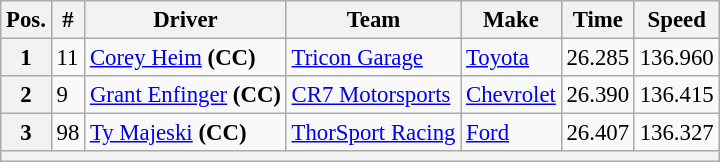<table class="wikitable" style="font-size:95%">
<tr>
<th>Pos.</th>
<th>#</th>
<th>Driver</th>
<th>Team</th>
<th>Make</th>
<th>Time</th>
<th>Speed</th>
</tr>
<tr>
<th>1</th>
<td>11</td>
<td><a href='#'>Corey Heim</a> <strong>(CC)</strong></td>
<td><a href='#'>Tricon Garage</a></td>
<td><a href='#'>Toyota</a></td>
<td>26.285</td>
<td>136.960</td>
</tr>
<tr>
<th>2</th>
<td>9</td>
<td><a href='#'>Grant Enfinger</a> <strong>(CC)</strong></td>
<td><a href='#'>CR7 Motorsports</a></td>
<td><a href='#'>Chevrolet</a></td>
<td>26.390</td>
<td>136.415</td>
</tr>
<tr>
<th>3</th>
<td>98</td>
<td><a href='#'>Ty Majeski</a> <strong>(CC)</strong></td>
<td><a href='#'>ThorSport Racing</a></td>
<td><a href='#'>Ford</a></td>
<td>26.407</td>
<td>136.327</td>
</tr>
<tr>
<th colspan="7"></th>
</tr>
</table>
